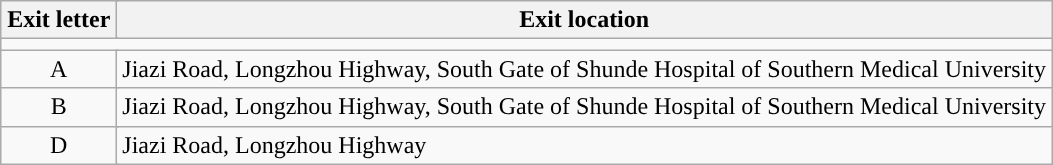<table class="wikitable">
<tr>
<th colspan=2 style="width:70px">Exit letter</th>
<th>Exit location</th>
</tr>
<tr style="background:#">
<td colspan="4"></td>
</tr>
<tr>
<td colspan=2 align=center>A</td>
<td>Jiazi Road, Longzhou Highway, South Gate of Shunde Hospital of Southern Medical University</td>
</tr>
<tr>
<td colspan=2 align=center>B</td>
<td>Jiazi Road, Longzhou Highway, South Gate of Shunde Hospital of Southern Medical University</td>
</tr>
<tr>
<td colspan=2 align=center>D</td>
<td>Jiazi Road, Longzhou Highway</td>
</tr>
</table>
